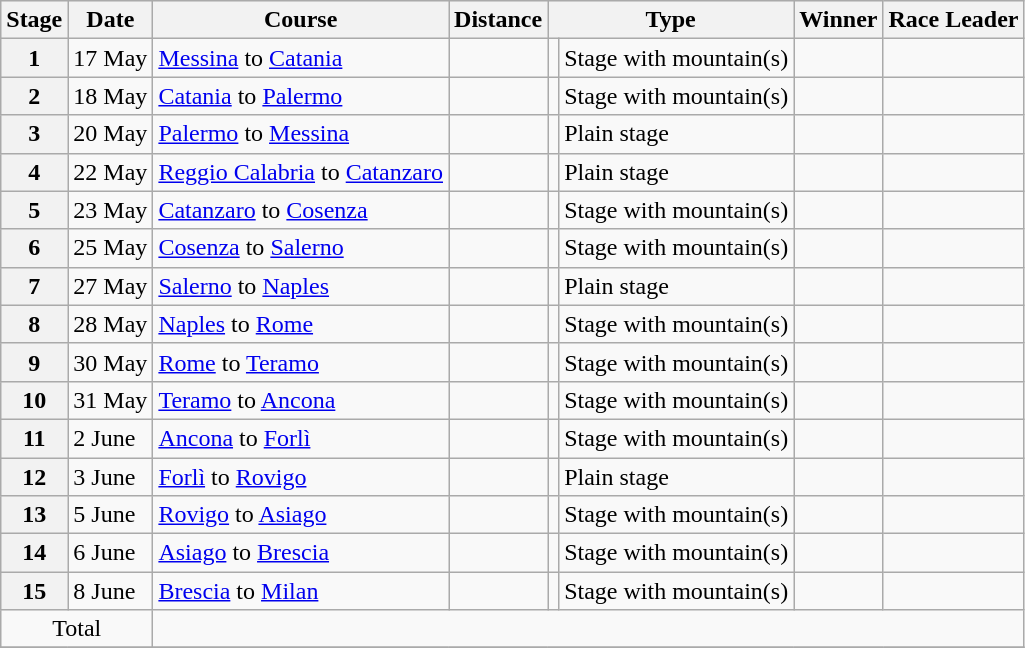<table class="wikitable">
<tr style="background:#efefef;">
<th>Stage</th>
<th>Date</th>
<th>Course</th>
<th>Distance</th>
<th colspan="2">Type</th>
<th>Winner</th>
<th>Race Leader</th>
</tr>
<tr>
<th style="text-align:center">1</th>
<td>17 May</td>
<td><a href='#'>Messina</a> to <a href='#'>Catania</a></td>
<td></td>
<td style="text-align:center;"></td>
<td>Stage with mountain(s)</td>
<td></td>
<td></td>
</tr>
<tr>
<th style="text-align:center">2</th>
<td>18 May</td>
<td><a href='#'>Catania</a> to <a href='#'>Palermo</a></td>
<td></td>
<td style="text-align:center;"></td>
<td>Stage with mountain(s)</td>
<td></td>
<td></td>
</tr>
<tr>
<th style="text-align:center">3</th>
<td>20 May</td>
<td><a href='#'>Palermo</a> to <a href='#'>Messina</a></td>
<td></td>
<td style="text-align:center;"></td>
<td>Plain stage</td>
<td></td>
<td></td>
</tr>
<tr>
<th style="text-align:center">4</th>
<td>22 May</td>
<td><a href='#'>Reggio Calabria</a> to <a href='#'>Catanzaro</a></td>
<td></td>
<td style="text-align:center;"></td>
<td>Plain stage</td>
<td></td>
<td></td>
</tr>
<tr>
<th style="text-align:center">5</th>
<td>23 May</td>
<td><a href='#'>Catanzaro</a> to <a href='#'>Cosenza</a></td>
<td></td>
<td style="text-align:center;"></td>
<td>Stage with mountain(s)</td>
<td></td>
<td></td>
</tr>
<tr>
<th style="text-align:center">6</th>
<td>25 May</td>
<td><a href='#'>Cosenza</a> to <a href='#'>Salerno</a></td>
<td></td>
<td style="text-align:center;"></td>
<td>Stage with mountain(s)</td>
<td></td>
<td></td>
</tr>
<tr>
<th style="text-align:center">7</th>
<td>27 May</td>
<td><a href='#'>Salerno</a> to <a href='#'>Naples</a></td>
<td></td>
<td style="text-align:center;"></td>
<td>Plain stage</td>
<td></td>
<td></td>
</tr>
<tr>
<th style="text-align:center">8</th>
<td>28 May</td>
<td><a href='#'>Naples</a> to <a href='#'>Rome</a></td>
<td></td>
<td style="text-align:center;"></td>
<td>Stage with mountain(s)</td>
<td></td>
<td></td>
</tr>
<tr>
<th style="text-align:center">9</th>
<td>30 May</td>
<td><a href='#'>Rome</a> to <a href='#'>Teramo</a></td>
<td></td>
<td style="text-align:center;"></td>
<td>Stage with mountain(s)</td>
<td></td>
<td></td>
</tr>
<tr>
<th style="text-align:center">10</th>
<td>31 May</td>
<td><a href='#'>Teramo</a> to <a href='#'>Ancona</a></td>
<td></td>
<td style="text-align:center;"></td>
<td>Stage with mountain(s)</td>
<td></td>
<td></td>
</tr>
<tr>
<th style="text-align:center">11</th>
<td>2 June</td>
<td><a href='#'>Ancona</a> to <a href='#'>Forlì</a></td>
<td></td>
<td style="text-align:center;"></td>
<td>Stage with mountain(s)</td>
<td></td>
<td></td>
</tr>
<tr>
<th style="text-align:center">12</th>
<td>3 June</td>
<td><a href='#'>Forlì</a> to <a href='#'>Rovigo</a></td>
<td></td>
<td style="text-align:center;"></td>
<td>Plain stage</td>
<td></td>
<td></td>
</tr>
<tr>
<th style="text-align:center">13</th>
<td>5 June</td>
<td><a href='#'>Rovigo</a> to <a href='#'>Asiago</a></td>
<td></td>
<td style="text-align:center;"></td>
<td>Stage with mountain(s)</td>
<td></td>
<td></td>
</tr>
<tr>
<th style="text-align:center">14</th>
<td>6 June</td>
<td><a href='#'>Asiago</a> to <a href='#'>Brescia</a></td>
<td></td>
<td style="text-align:center;"></td>
<td>Stage with mountain(s)</td>
<td></td>
<td></td>
</tr>
<tr>
<th style="text-align:center">15</th>
<td>8 June</td>
<td><a href='#'>Brescia</a> to <a href='#'>Milan</a></td>
<td></td>
<td style="text-align:center;"></td>
<td>Stage with mountain(s)</td>
<td></td>
<td></td>
</tr>
<tr>
<td colspan="2" align=center>Total</td>
<td colspan="7" align="center"></td>
</tr>
<tr>
</tr>
</table>
